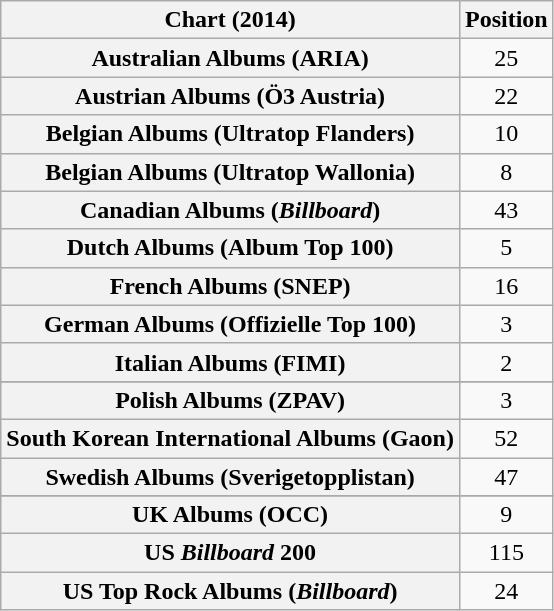<table class="wikitable plainrowheaders sortable" style="text-align:center">
<tr>
<th scope="col">Chart (2014)</th>
<th scope="col">Position</th>
</tr>
<tr>
<th scope="row">Australian Albums (ARIA)</th>
<td>25</td>
</tr>
<tr>
<th scope="row">Austrian Albums (Ö3 Austria)</th>
<td>22</td>
</tr>
<tr>
<th scope="row">Belgian Albums (Ultratop Flanders)</th>
<td>10</td>
</tr>
<tr>
<th scope="row">Belgian Albums (Ultratop Wallonia)</th>
<td>8</td>
</tr>
<tr>
<th scope="row">Canadian Albums (<em>Billboard</em>)</th>
<td>43</td>
</tr>
<tr>
<th scope="row">Dutch Albums (Album Top 100)</th>
<td>5</td>
</tr>
<tr>
<th scope="row">French Albums (SNEP)</th>
<td>16</td>
</tr>
<tr>
<th scope="row">German Albums (Offizielle Top 100)</th>
<td>3</td>
</tr>
<tr>
<th scope="row">Italian Albums (FIMI)</th>
<td>2</td>
</tr>
<tr>
</tr>
<tr>
<th scope="row">Polish Albums (ZPAV)</th>
<td>3</td>
</tr>
<tr>
<th scope="row">South Korean International Albums (Gaon)</th>
<td>52</td>
</tr>
<tr>
<th scope="row">Swedish Albums (Sverigetopplistan)</th>
<td>47</td>
</tr>
<tr>
</tr>
<tr>
<th scope="row">UK Albums (OCC)</th>
<td>9</td>
</tr>
<tr>
<th scope="row">US <em>Billboard</em> 200</th>
<td>115</td>
</tr>
<tr>
<th scope="row">US Top Rock Albums (<em>Billboard</em>)</th>
<td>24</td>
</tr>
</table>
